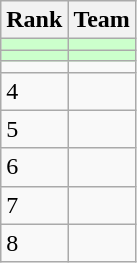<table class="wikitable">
<tr>
<th>Rank</th>
<th>Team</th>
</tr>
<tr bgcolor="#ccffcc">
<td></td>
<td></td>
</tr>
<tr bgcolor="#ccffcc">
<td></td>
<td></td>
</tr>
<tr>
<td></td>
<td></td>
</tr>
<tr>
<td>4</td>
<td></td>
</tr>
<tr>
<td>5</td>
<td></td>
</tr>
<tr>
<td>6</td>
<td></td>
</tr>
<tr>
<td>7</td>
<td></td>
</tr>
<tr>
<td>8</td>
<td></td>
</tr>
</table>
